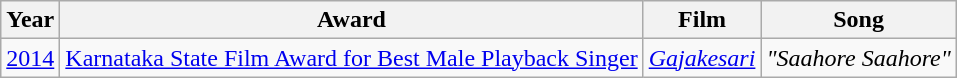<table class="wikitable">
<tr>
<th>Year</th>
<th>Award</th>
<th>Film</th>
<th>Song</th>
</tr>
<tr>
<td style="text-align:left;"><a href='#'>2014</a></td>
<td style="text-align:left;"><a href='#'>Karnataka State Film Award for Best Male Playback Singer</a></td>
<td style="text-align:left;"><em><a href='#'>Gajakesari</a></em></td>
<td><em>"Saahore Saahore"</em></td>
</tr>
</table>
